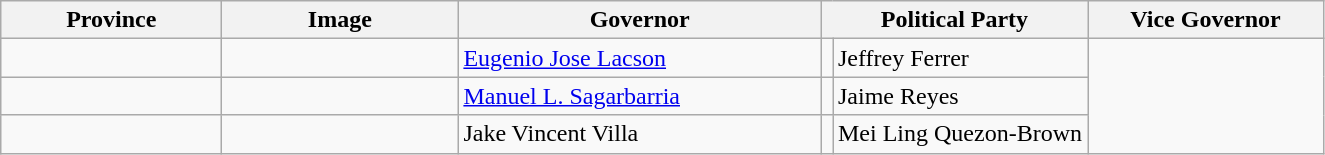<table class="wikitable sortable">
<tr>
<th width=140>Province</th>
<th width=150>Image</th>
<th width=235>Governor</th>
<th width=120 colspan=2>Political Party</th>
<th width=150>Vice Governor</th>
</tr>
<tr>
<td></td>
<td align=center></td>
<td><a href='#'>Eugenio Jose Lacson</a></td>
<td></td>
<td>Jeffrey Ferrer</td>
</tr>
<tr>
<td></td>
<td align=center></td>
<td><a href='#'>Manuel L. Sagarbarria</a></td>
<td></td>
<td>Jaime Reyes</td>
</tr>
<tr>
<td></td>
<td align=center></td>
<td>Jake Vincent Villa</td>
<td></td>
<td>Mei Ling Quezon-Brown</td>
</tr>
</table>
